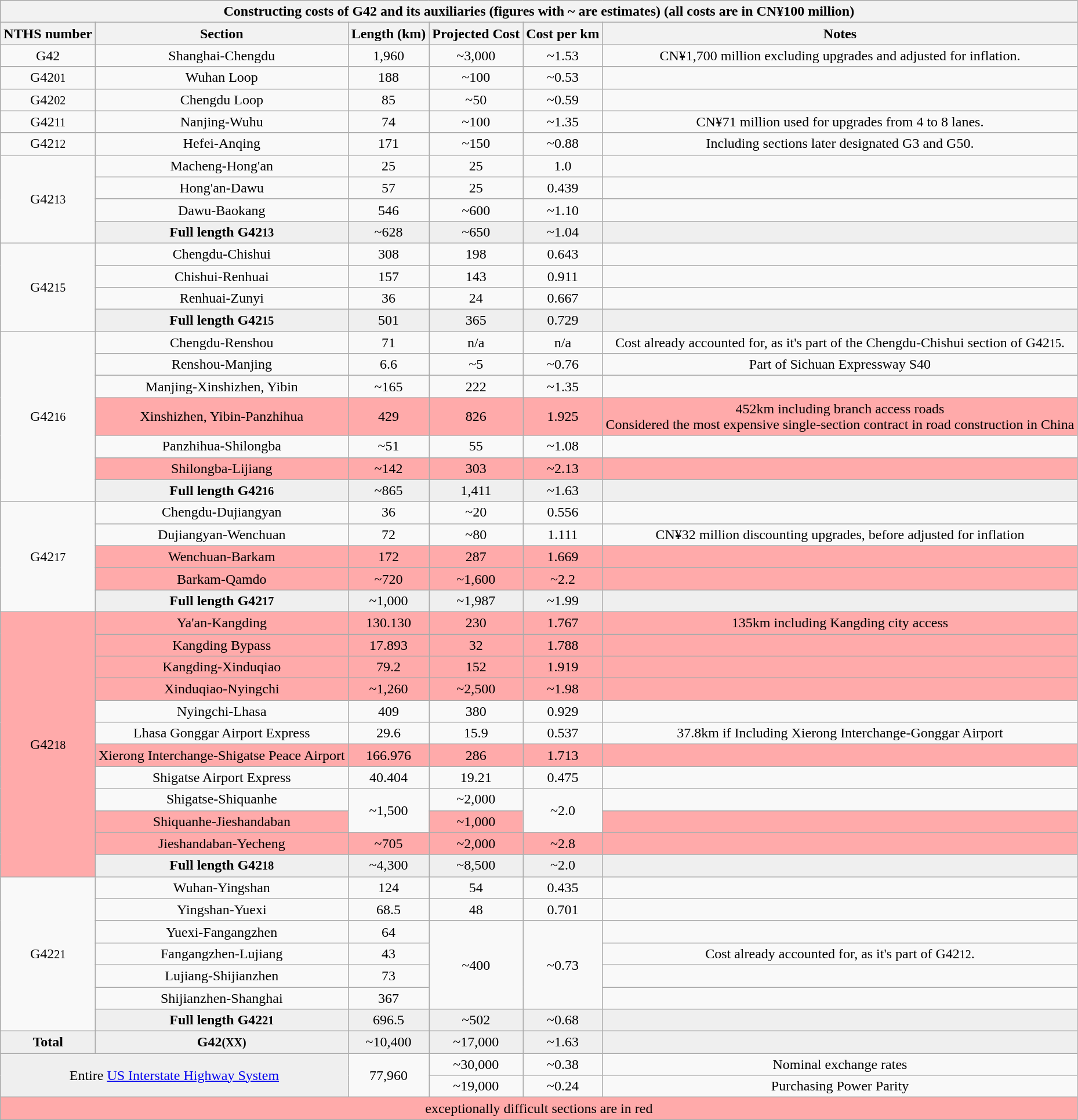<table class="wikitable sortable" width="auto" style="text-align: center">
<tr>
<th colspan="6">Constructing costs of G42 and its auxiliaries (figures with ~ are estimates) (all costs are in CN¥100 million)</th>
</tr>
<tr style="background:#efefef;">
<th>NTHS number</th>
<th>Section</th>
<th>Length (km)</th>
<th>Projected Cost</th>
<th>Cost per km</th>
<th>Notes</th>
</tr>
<tr>
<td>G42</td>
<td>Shanghai-Chengdu</td>
<td>1,960</td>
<td>~3,000</td>
<td>~1.53</td>
<td>CN¥1,700 million excluding upgrades and adjusted for inflation.</td>
</tr>
<tr>
<td>G42<small>01</small></td>
<td>Wuhan Loop</td>
<td>188</td>
<td>~100</td>
<td>~0.53</td>
<td></td>
</tr>
<tr>
<td>G42<small>02</small></td>
<td>Chengdu Loop</td>
<td>85</td>
<td>~50</td>
<td>~0.59</td>
<td></td>
</tr>
<tr>
<td>G42<small>11</small></td>
<td>Nanjing-Wuhu</td>
<td>74</td>
<td>~100</td>
<td>~1.35</td>
<td>CN¥71 million used for upgrades from 4 to 8 lanes.</td>
</tr>
<tr>
<td>G42<small>12</small></td>
<td>Hefei-Anqing</td>
<td>171</td>
<td>~150</td>
<td>~0.88</td>
<td>Including sections later designated G3 and G50.</td>
</tr>
<tr>
<td rowspan="4">G42<small>13</small></td>
<td>Macheng-Hong'an</td>
<td>25</td>
<td>25</td>
<td>1.0</td>
<td></td>
</tr>
<tr>
<td>Hong'an-Dawu</td>
<td>57</td>
<td>25</td>
<td>0.439</td>
<td></td>
</tr>
<tr>
<td>Dawu-Baokang</td>
<td>546</td>
<td>~600</td>
<td>~1.10</td>
<td></td>
</tr>
<tr style="background:#efefef;">
<td><strong>Full length G42<small>13</small></strong></td>
<td>~628</td>
<td>~650</td>
<td>~1.04</td>
<td></td>
</tr>
<tr>
<td rowspan="4">G42<small>15</small></td>
<td>Chengdu-Chishui</td>
<td>308</td>
<td>198</td>
<td>0.643</td>
<td></td>
</tr>
<tr>
<td>Chishui-Renhuai</td>
<td>157</td>
<td>143</td>
<td>0.911</td>
<td></td>
</tr>
<tr>
<td>Renhuai-Zunyi</td>
<td>36</td>
<td>24</td>
<td>0.667</td>
<td></td>
</tr>
<tr style="background:#efefef;">
<td><strong>Full length G42<small>15</small></strong></td>
<td>501</td>
<td>365</td>
<td>0.729</td>
<td></td>
</tr>
<tr>
<td rowspan="7">G42<small>16</small></td>
<td>Chengdu-Renshou</td>
<td>71</td>
<td>n/a</td>
<td>n/a</td>
<td>Cost already accounted for, as it's part of the Chengdu-Chishui section of G42<small>15</small>.</td>
</tr>
<tr>
<td>Renshou-Manjing</td>
<td>6.6</td>
<td>~5</td>
<td>~0.76</td>
<td>Part of Sichuan Expressway S40</td>
</tr>
<tr>
<td>Manjing-Xinshizhen, Yibin</td>
<td>~165</td>
<td>222</td>
<td>~1.35</td>
<td></td>
</tr>
<tr style="background:#ffaaaa;">
<td>Xinshizhen, Yibin-Panzhihua</td>
<td>429</td>
<td>826</td>
<td>1.925</td>
<td>452km including branch access roads<br>Considered the most expensive single-section contract in road construction in China</td>
</tr>
<tr>
<td>Panzhihua-Shilongba</td>
<td>~51</td>
<td>55</td>
<td>~1.08</td>
<td></td>
</tr>
<tr style="background:#ffaaaa;">
<td>Shilongba-Lijiang</td>
<td>~142</td>
<td>303</td>
<td>~2.13</td>
<td></td>
</tr>
<tr style="background:#efefef;">
<td><strong>Full length G42<small>16</small></strong></td>
<td>~865</td>
<td>1,411</td>
<td>~1.63</td>
<td></td>
</tr>
<tr>
<td rowspan ="5">G42<small>17</small></td>
<td>Chengdu-Dujiangyan</td>
<td>36</td>
<td>~20</td>
<td>0.556</td>
<td></td>
</tr>
<tr>
<td>Dujiangyan-Wenchuan</td>
<td>72</td>
<td>~80</td>
<td>1.111</td>
<td>CN¥32 million discounting upgrades, before adjusted for inflation</td>
</tr>
<tr style="background:#ffaaaa;">
<td>Wenchuan-Barkam</td>
<td>172</td>
<td>287</td>
<td>1.669</td>
<td></td>
</tr>
<tr style="background:#ffaaaa;">
<td>Barkam-Qamdo</td>
<td>~720</td>
<td>~1,600</td>
<td>~2.2</td>
<td></td>
</tr>
<tr style="background:#efefef;">
<td><strong>Full length G42<small>17</small></strong></td>
<td>~1,000</td>
<td>~1,987</td>
<td>~1.99</td>
<td></td>
</tr>
<tr style="background:#ffaaaa;">
<td rowspan = 12>G42<small>18</small></td>
<td>Ya'an-Kangding</td>
<td>130.130</td>
<td>230</td>
<td>1.767</td>
<td>135km including Kangding city access</td>
</tr>
<tr style="background:#ffaaaa;">
<td>Kangding Bypass</td>
<td>17.893</td>
<td>32</td>
<td>1.788</td>
<td></td>
</tr>
<tr style="background:#ffaaaa;">
<td>Kangding-Xinduqiao</td>
<td>79.2</td>
<td>152</td>
<td>1.919</td>
<td></td>
</tr>
<tr style="background:#ffaaaa;">
<td>Xinduqiao-Nyingchi</td>
<td>~1,260</td>
<td>~2,500</td>
<td>~1.98</td>
<td></td>
</tr>
<tr>
<td>Nyingchi-Lhasa</td>
<td>409</td>
<td>380</td>
<td>0.929</td>
<td></td>
</tr>
<tr>
<td>Lhasa Gonggar Airport Express</td>
<td>29.6</td>
<td>15.9</td>
<td>0.537</td>
<td>37.8km if Including Xierong Interchange-Gonggar Airport</td>
</tr>
<tr style="background:#ffaaaa;">
<td>Xierong Interchange-Shigatse Peace Airport</td>
<td>166.976</td>
<td>286</td>
<td>1.713</td>
<td></td>
</tr>
<tr>
<td>Shigatse Airport Express</td>
<td>40.404</td>
<td>19.21</td>
<td>0.475</td>
<td></td>
</tr>
<tr>
<td>Shigatse-Shiquanhe</td>
<td rowspan ="2">~1,500</td>
<td>~2,000</td>
<td rowspan ="2">~2.0</td>
<td></td>
</tr>
<tr style="background:#ffaaaa;">
<td>Shiquanhe-Jieshandaban</td>
<td>~1,000</td>
<td></td>
</tr>
<tr style="background:#ffaaaa;">
<td>Jieshandaban-Yecheng</td>
<td>~705</td>
<td>~2,000</td>
<td>~2.8</td>
<td></td>
</tr>
<tr style="background:#efefef;">
<td><strong>Full length G42<small>18</small></strong></td>
<td>~4,300</td>
<td>~8,500</td>
<td>~2.0</td>
<td></td>
</tr>
<tr>
<td rowspan ="7">G42<small>21</small></td>
<td>Wuhan-Yingshan</td>
<td>124</td>
<td>54</td>
<td>0.435</td>
<td></td>
</tr>
<tr>
<td>Yingshan-Yuexi</td>
<td>68.5</td>
<td>48</td>
<td>0.701</td>
<td></td>
</tr>
<tr>
<td>Yuexi-Fangangzhen</td>
<td>64</td>
<td rowspan ="4">~400</td>
<td rowspan ="4">~0.73</td>
<td></td>
</tr>
<tr>
<td>Fangangzhen-Lujiang</td>
<td>43</td>
<td>Cost already accounted for, as it's part of G42<small>12</small>.</td>
</tr>
<tr>
<td>Lujiang-Shijianzhen</td>
<td>73</td>
<td></td>
</tr>
<tr>
<td>Shijianzhen-Shanghai</td>
<td>367</td>
</tr>
<tr style="background:#efefef;">
<td><strong>Full length G42<small>21</small></strong></td>
<td>696.5</td>
<td>~502</td>
<td>~0.68</td>
<td></td>
</tr>
<tr style="background:#efefef;">
<td><strong>Total</strong></td>
<td><strong>G42<small>(XX)</small></strong></td>
<td>~10,400</td>
<td>~17,000</td>
<td>~1.63</td>
<td></td>
</tr>
<tr>
<td colspan="2" rowspan="2" style="background:#efefef;">Entire <a href='#'>US Interstate Highway System</a></td>
<td rowspan="2">77,960</td>
<td>~30,000</td>
<td>~0.38</td>
<td>Nominal exchange rates</td>
</tr>
<tr>
<td>~19,000</td>
<td>~0.24</td>
<td>Purchasing Power Parity</td>
</tr>
<tr style="background:#ffaaaa;">
<td colspan = 6>exceptionally difficult sections are in red</td>
</tr>
</table>
